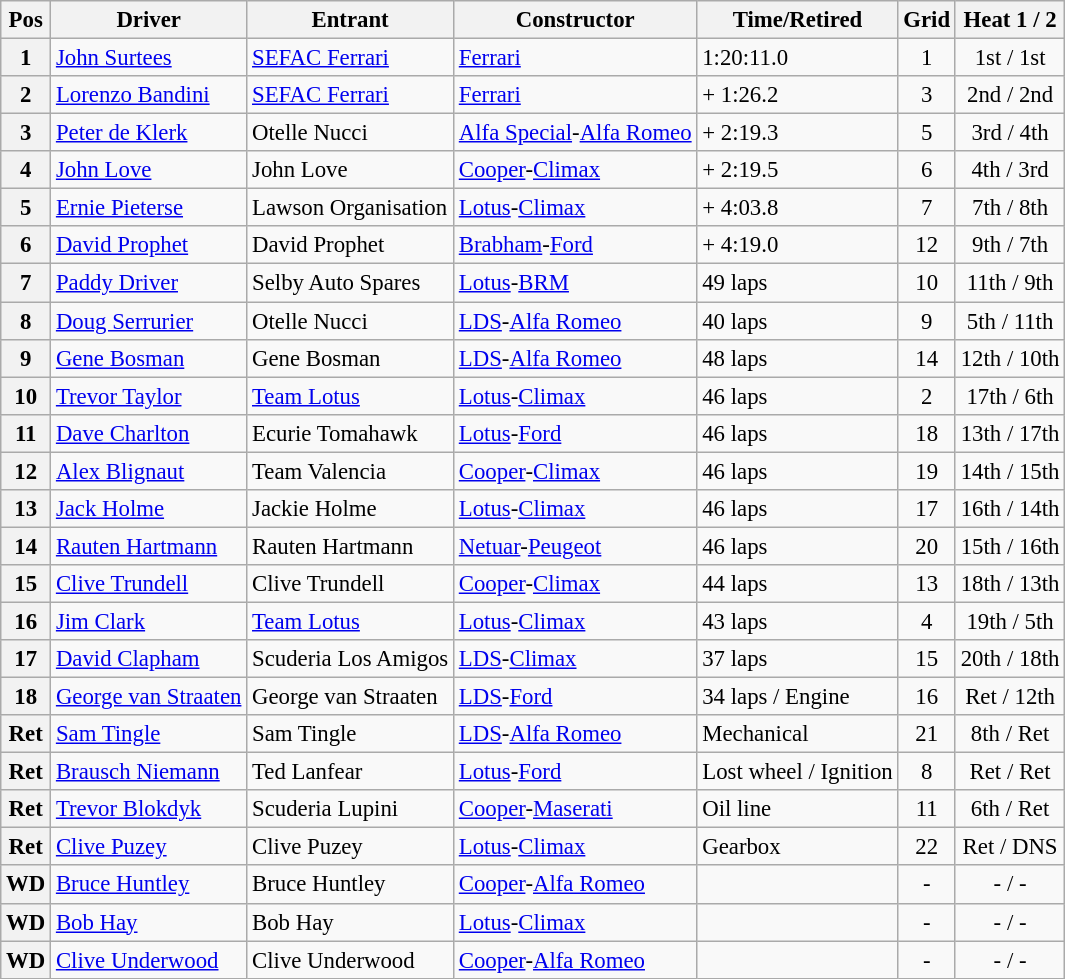<table class="wikitable" style="font-size: 95%;">
<tr>
<th>Pos</th>
<th>Driver</th>
<th>Entrant</th>
<th>Constructor</th>
<th>Time/Retired</th>
<th>Grid</th>
<th>Heat 1 / 2</th>
</tr>
<tr>
<th>1</th>
<td> <a href='#'>John Surtees</a></td>
<td><a href='#'>SEFAC Ferrari</a></td>
<td><a href='#'>Ferrari</a></td>
<td>1:20:11.0</td>
<td style="text-align:center">1</td>
<td style="text-align:center">1st / 1st</td>
</tr>
<tr>
<th>2</th>
<td> <a href='#'>Lorenzo Bandini</a></td>
<td><a href='#'>SEFAC Ferrari</a></td>
<td><a href='#'>Ferrari</a></td>
<td>+ 1:26.2</td>
<td style="text-align:center">3</td>
<td style="text-align:center">2nd / 2nd</td>
</tr>
<tr>
<th>3</th>
<td> <a href='#'>Peter de Klerk</a></td>
<td>Otelle Nucci</td>
<td><a href='#'>Alfa Special</a>-<a href='#'>Alfa Romeo</a></td>
<td>+ 2:19.3</td>
<td style="text-align:center">5</td>
<td style="text-align:center">3rd / 4th</td>
</tr>
<tr>
<th>4</th>
<td> <a href='#'>John Love</a></td>
<td>John Love</td>
<td><a href='#'>Cooper</a>-<a href='#'>Climax</a></td>
<td>+ 2:19.5</td>
<td style="text-align:center">6</td>
<td style="text-align:center">4th / 3rd</td>
</tr>
<tr>
<th>5</th>
<td> <a href='#'>Ernie Pieterse</a></td>
<td>Lawson Organisation</td>
<td><a href='#'>Lotus</a>-<a href='#'>Climax</a></td>
<td>+ 4:03.8</td>
<td style="text-align:center">7</td>
<td style="text-align:center">7th / 8th</td>
</tr>
<tr>
<th>6</th>
<td> <a href='#'>David Prophet</a></td>
<td>David Prophet</td>
<td><a href='#'>Brabham</a>-<a href='#'>Ford</a></td>
<td>+ 4:19.0</td>
<td style="text-align:center">12</td>
<td style="text-align:center">9th / 7th</td>
</tr>
<tr>
<th>7</th>
<td> <a href='#'>Paddy Driver</a></td>
<td>Selby Auto Spares</td>
<td><a href='#'>Lotus</a>-<a href='#'>BRM</a></td>
<td>49 laps</td>
<td style="text-align:center">10</td>
<td style="text-align:center">11th / 9th</td>
</tr>
<tr>
<th>8</th>
<td> <a href='#'>Doug Serrurier</a></td>
<td>Otelle Nucci</td>
<td><a href='#'>LDS</a>-<a href='#'>Alfa Romeo</a></td>
<td>40 laps</td>
<td style="text-align:center">9</td>
<td style="text-align:center">5th / 11th</td>
</tr>
<tr>
<th>9</th>
<td> <a href='#'>Gene Bosman</a></td>
<td>Gene Bosman</td>
<td><a href='#'>LDS</a>-<a href='#'>Alfa Romeo</a></td>
<td>48 laps</td>
<td style="text-align:center">14</td>
<td style="text-align:center">12th / 10th</td>
</tr>
<tr>
<th>10</th>
<td> <a href='#'>Trevor Taylor</a></td>
<td><a href='#'>Team Lotus</a></td>
<td><a href='#'>Lotus</a>-<a href='#'>Climax</a></td>
<td>46 laps</td>
<td style="text-align:center">2</td>
<td style="text-align:center">17th / 6th</td>
</tr>
<tr>
<th>11</th>
<td> <a href='#'>Dave Charlton</a></td>
<td>Ecurie Tomahawk</td>
<td><a href='#'>Lotus</a>-<a href='#'>Ford</a></td>
<td>46 laps</td>
<td style="text-align:center">18</td>
<td style="text-align:center">13th / 17th</td>
</tr>
<tr>
<th>12</th>
<td> <a href='#'>Alex Blignaut</a></td>
<td>Team Valencia</td>
<td><a href='#'>Cooper</a>-<a href='#'>Climax</a></td>
<td>46 laps</td>
<td style="text-align:center">19</td>
<td style="text-align:center">14th / 15th</td>
</tr>
<tr>
<th>13</th>
<td> <a href='#'>Jack Holme</a></td>
<td>Jackie Holme</td>
<td><a href='#'>Lotus</a>-<a href='#'>Climax</a></td>
<td>46 laps</td>
<td style="text-align:center">17</td>
<td style="text-align:center">16th / 14th</td>
</tr>
<tr>
<th>14</th>
<td> <a href='#'>Rauten Hartmann</a></td>
<td>Rauten Hartmann</td>
<td><a href='#'>Netuar</a>-<a href='#'>Peugeot</a></td>
<td>46 laps</td>
<td style="text-align:center">20</td>
<td style="text-align:center">15th / 16th</td>
</tr>
<tr>
<th>15</th>
<td> <a href='#'>Clive Trundell</a></td>
<td>Clive Trundell</td>
<td><a href='#'>Cooper</a>-<a href='#'>Climax</a></td>
<td>44 laps</td>
<td style="text-align:center">13</td>
<td style="text-align:center">18th / 13th</td>
</tr>
<tr>
<th>16</th>
<td> <a href='#'>Jim Clark</a></td>
<td><a href='#'>Team Lotus</a></td>
<td><a href='#'>Lotus</a>-<a href='#'>Climax</a></td>
<td>43 laps</td>
<td style="text-align:center">4</td>
<td style="text-align:center">19th / 5th</td>
</tr>
<tr>
<th>17</th>
<td> <a href='#'>David Clapham</a></td>
<td>Scuderia Los Amigos</td>
<td><a href='#'>LDS</a>-<a href='#'>Climax</a></td>
<td>37 laps</td>
<td style="text-align:center">15</td>
<td style="text-align:center">20th / 18th</td>
</tr>
<tr>
<th>18</th>
<td> <a href='#'>George van Straaten</a></td>
<td>George van Straaten</td>
<td><a href='#'>LDS</a>-<a href='#'>Ford</a></td>
<td>34 laps / Engine</td>
<td style="text-align:center">16</td>
<td style="text-align:center">Ret / 12th</td>
</tr>
<tr>
<th>Ret</th>
<td> <a href='#'>Sam Tingle</a></td>
<td>Sam Tingle</td>
<td><a href='#'>LDS</a>-<a href='#'>Alfa Romeo</a></td>
<td>Mechanical</td>
<td style="text-align:center">21</td>
<td style="text-align:center">8th / Ret</td>
</tr>
<tr>
<th>Ret</th>
<td> <a href='#'>Brausch Niemann</a></td>
<td>Ted Lanfear</td>
<td><a href='#'>Lotus</a>-<a href='#'>Ford</a></td>
<td>Lost wheel / Ignition</td>
<td style="text-align:center">8</td>
<td style="text-align:center">Ret / Ret</td>
</tr>
<tr>
<th>Ret</th>
<td> <a href='#'>Trevor Blokdyk</a></td>
<td>Scuderia Lupini</td>
<td><a href='#'>Cooper</a>-<a href='#'>Maserati</a></td>
<td>Oil line</td>
<td style="text-align:center">11</td>
<td style="text-align:center">6th / Ret</td>
</tr>
<tr>
<th>Ret</th>
<td> <a href='#'>Clive Puzey</a></td>
<td>Clive Puzey</td>
<td><a href='#'>Lotus</a>-<a href='#'>Climax</a></td>
<td>Gearbox</td>
<td style="text-align:center">22</td>
<td style="text-align:center">Ret / DNS</td>
</tr>
<tr>
<th>WD</th>
<td> <a href='#'>Bruce Huntley</a></td>
<td>Bruce Huntley</td>
<td><a href='#'>Cooper</a>-<a href='#'>Alfa Romeo</a></td>
<td></td>
<td style="text-align:center">-</td>
<td style="text-align:center">- / -</td>
</tr>
<tr>
<th>WD</th>
<td> <a href='#'>Bob Hay</a></td>
<td>Bob Hay</td>
<td><a href='#'>Lotus</a>-<a href='#'>Climax</a></td>
<td></td>
<td style="text-align:center">-</td>
<td style="text-align:center">- / -</td>
</tr>
<tr>
<th>WD</th>
<td> <a href='#'>Clive Underwood</a></td>
<td>Clive Underwood</td>
<td><a href='#'>Cooper</a>-<a href='#'>Alfa Romeo</a></td>
<td></td>
<td style="text-align:center">-</td>
<td style="text-align:center">- / -</td>
</tr>
</table>
